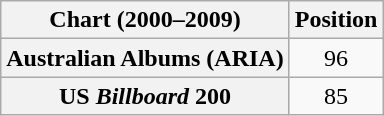<table class="wikitable plainrowheaders">
<tr>
<th scope="col">Chart (2000–2009)</th>
<th scope="col">Position</th>
</tr>
<tr>
<th scope="row">Australian Albums (ARIA)</th>
<td align="center">96</td>
</tr>
<tr>
<th scope="row">US <em>Billboard</em> 200</th>
<td style="text-align:center;">85</td>
</tr>
</table>
